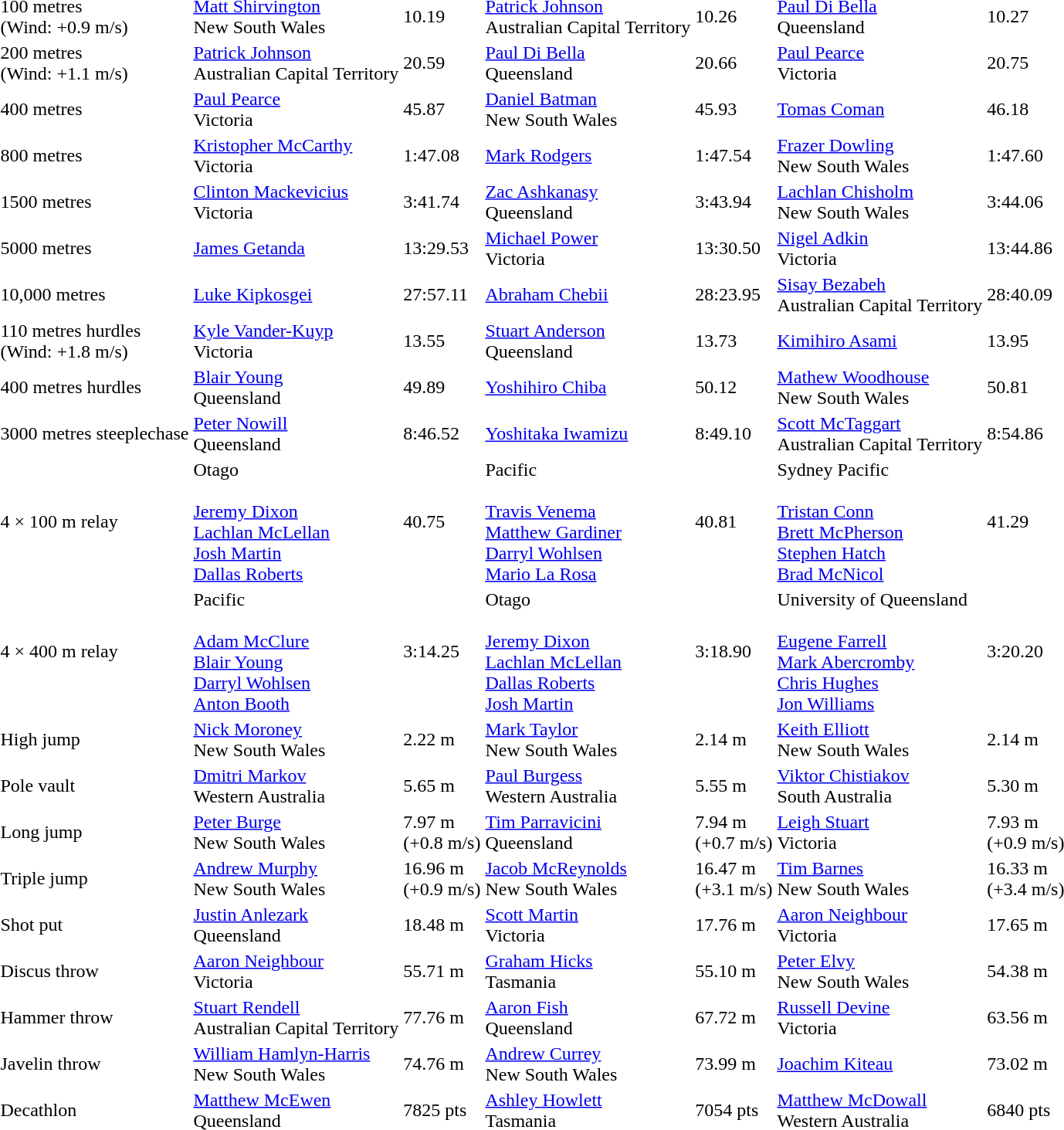<table>
<tr>
<td>100 metres<br>(Wind: +0.9 m/s)</td>
<td><a href='#'>Matt Shirvington</a><br>New South Wales</td>
<td>10.19</td>
<td><a href='#'>Patrick Johnson</a><br>Australian Capital Territory</td>
<td>10.26</td>
<td><a href='#'>Paul Di Bella</a><br>Queensland</td>
<td>10.27</td>
</tr>
<tr>
<td>200 metres<br>(Wind: +1.1 m/s)</td>
<td><a href='#'>Patrick Johnson</a><br>Australian Capital Territory</td>
<td>20.59</td>
<td><a href='#'>Paul Di Bella</a><br>Queensland</td>
<td>20.66</td>
<td><a href='#'>Paul Pearce</a><br>Victoria</td>
<td>20.75</td>
</tr>
<tr>
<td>400 metres</td>
<td><a href='#'>Paul Pearce</a><br>Victoria</td>
<td>45.87</td>
<td><a href='#'>Daniel Batman</a><br>New South Wales</td>
<td>45.93</td>
<td><a href='#'>Tomas Coman</a><br></td>
<td>46.18</td>
</tr>
<tr>
<td>800 metres</td>
<td><a href='#'>Kristopher McCarthy</a><br>Victoria</td>
<td>1:47.08</td>
<td><a href='#'>Mark Rodgers</a><br></td>
<td>1:47.54</td>
<td><a href='#'>Frazer Dowling</a><br>New South Wales</td>
<td>1:47.60</td>
</tr>
<tr>
<td>1500 metres</td>
<td><a href='#'>Clinton Mackevicius</a><br>Victoria</td>
<td>3:41.74</td>
<td><a href='#'>Zac Ashkanasy</a><br>Queensland</td>
<td>3:43.94</td>
<td><a href='#'>Lachlan Chisholm</a><br>New South Wales</td>
<td>3:44.06</td>
</tr>
<tr>
<td>5000 metres</td>
<td><a href='#'>James Getanda</a><br></td>
<td>13:29.53</td>
<td><a href='#'>Michael Power</a><br>Victoria</td>
<td>13:30.50</td>
<td><a href='#'>Nigel Adkin</a><br>Victoria</td>
<td>13:44.86</td>
</tr>
<tr>
<td>10,000 metres</td>
<td><a href='#'>Luke Kipkosgei</a><br></td>
<td>27:57.11</td>
<td><a href='#'>Abraham Chebii</a><br></td>
<td>28:23.95</td>
<td><a href='#'>Sisay Bezabeh</a><br>Australian Capital Territory</td>
<td>28:40.09</td>
</tr>
<tr>
<td>110 metres hurdles<br>(Wind: +1.8 m/s)</td>
<td><a href='#'>Kyle Vander-Kuyp</a><br>Victoria</td>
<td>13.55</td>
<td><a href='#'>Stuart Anderson</a><br>Queensland</td>
<td>13.73</td>
<td><a href='#'>Kimihiro Asami</a><br></td>
<td>13.95</td>
</tr>
<tr>
<td>400 metres hurdles</td>
<td><a href='#'>Blair Young</a><br>Queensland</td>
<td>49.89</td>
<td><a href='#'>Yoshihiro Chiba</a><br></td>
<td>50.12</td>
<td><a href='#'>Mathew Woodhouse</a><br>New South Wales</td>
<td>50.81</td>
</tr>
<tr>
<td>3000 metres steeplechase</td>
<td><a href='#'>Peter Nowill</a><br>Queensland</td>
<td>8:46.52</td>
<td><a href='#'>Yoshitaka Iwamizu</a><br></td>
<td>8:49.10</td>
<td><a href='#'>Scott McTaggart</a><br>Australian Capital Territory</td>
<td>8:54.86</td>
</tr>
<tr>
<td>4 × 100 m relay</td>
<td>Otago<br><br><a href='#'>Jeremy Dixon</a><br><a href='#'>Lachlan McLellan</a><br><a href='#'>Josh Martin</a><br><a href='#'>Dallas Roberts</a></td>
<td>40.75</td>
<td>Pacific<br><br><a href='#'>Travis Venema</a><br><a href='#'>Matthew Gardiner</a><br><a href='#'>Darryl Wohlsen</a><br><a href='#'>Mario La Rosa</a></td>
<td>40.81</td>
<td>Sydney Pacific<br><br><a href='#'>Tristan Conn</a><br><a href='#'>Brett McPherson</a><br><a href='#'>Stephen Hatch</a><br><a href='#'>Brad McNicol</a></td>
<td>41.29</td>
</tr>
<tr>
<td>4 × 400 m relay</td>
<td>Pacific<br><br><a href='#'>Adam McClure</a><br><a href='#'>Blair Young</a><br><a href='#'>Darryl Wohlsen</a><br><a href='#'>Anton Booth</a></td>
<td>3:14.25</td>
<td>Otago<br><br><a href='#'>Jeremy Dixon</a><br><a href='#'>Lachlan McLellan</a><br><a href='#'>Dallas Roberts</a><br><a href='#'>Josh Martin</a></td>
<td>3:18.90</td>
<td>University of Queensland<br><br><a href='#'>Eugene Farrell</a><br><a href='#'>Mark Abercromby</a><br><a href='#'>Chris Hughes</a><br><a href='#'>Jon Williams</a></td>
<td>3:20.20</td>
</tr>
<tr>
<td>High jump</td>
<td><a href='#'>Nick Moroney</a><br>New South Wales</td>
<td>2.22 m</td>
<td><a href='#'>Mark Taylor</a><br>New South Wales</td>
<td>2.14 m</td>
<td><a href='#'>Keith Elliott</a><br>New South Wales</td>
<td>2.14 m</td>
</tr>
<tr>
<td>Pole vault</td>
<td><a href='#'>Dmitri Markov</a><br>Western Australia</td>
<td>5.65 m</td>
<td><a href='#'>Paul Burgess</a><br>Western Australia</td>
<td>5.55 m</td>
<td><a href='#'>Viktor Chistiakov</a><br>South Australia</td>
<td>5.30 m</td>
</tr>
<tr>
<td>Long jump</td>
<td><a href='#'>Peter Burge</a><br>New South Wales</td>
<td>7.97 m <br>(+0.8 m/s)</td>
<td><a href='#'>Tim Parravicini</a><br>Queensland</td>
<td>7.94 m <br>(+0.7 m/s)</td>
<td><a href='#'>Leigh Stuart</a><br>Victoria</td>
<td>7.93 m <br>(+0.9 m/s)</td>
</tr>
<tr>
<td>Triple jump</td>
<td><a href='#'>Andrew Murphy</a><br>New South Wales</td>
<td>16.96 m <br>(+0.9 m/s)</td>
<td><a href='#'>Jacob McReynolds</a><br>New South Wales</td>
<td>16.47 m <br>(+3.1 m/s)</td>
<td><a href='#'>Tim Barnes</a><br>New South Wales</td>
<td>16.33 m <br>(+3.4 m/s)</td>
</tr>
<tr>
<td>Shot put</td>
<td><a href='#'>Justin Anlezark</a><br>Queensland</td>
<td>18.48 m</td>
<td><a href='#'>Scott Martin</a><br>Victoria</td>
<td>17.76 m</td>
<td><a href='#'>Aaron Neighbour</a><br>Victoria</td>
<td>17.65 m</td>
</tr>
<tr>
<td>Discus throw</td>
<td><a href='#'>Aaron Neighbour</a><br>Victoria</td>
<td>55.71 m</td>
<td><a href='#'>Graham Hicks</a><br>Tasmania</td>
<td>55.10 m</td>
<td><a href='#'>Peter Elvy</a><br>New South Wales</td>
<td>54.38 m</td>
</tr>
<tr>
<td>Hammer throw</td>
<td><a href='#'>Stuart Rendell</a><br>Australian Capital Territory</td>
<td>77.76 m</td>
<td><a href='#'>Aaron Fish</a><br>Queensland</td>
<td>67.72 m</td>
<td><a href='#'>Russell Devine</a><br>Victoria</td>
<td>63.56 m</td>
</tr>
<tr>
<td>Javelin throw</td>
<td><a href='#'>William Hamlyn-Harris</a><br>New South Wales</td>
<td>74.76 m</td>
<td><a href='#'>Andrew Currey</a><br>New South Wales</td>
<td>73.99 m</td>
<td><a href='#'>Joachim Kiteau</a><br></td>
<td>73.02 m</td>
</tr>
<tr>
<td>Decathlon</td>
<td><a href='#'>Matthew McEwen</a><br>Queensland</td>
<td>7825 pts</td>
<td><a href='#'>Ashley Howlett</a><br>Tasmania</td>
<td>7054 pts</td>
<td><a href='#'>Matthew McDowall</a><br>Western Australia</td>
<td>6840 pts</td>
</tr>
<tr>
</tr>
</table>
